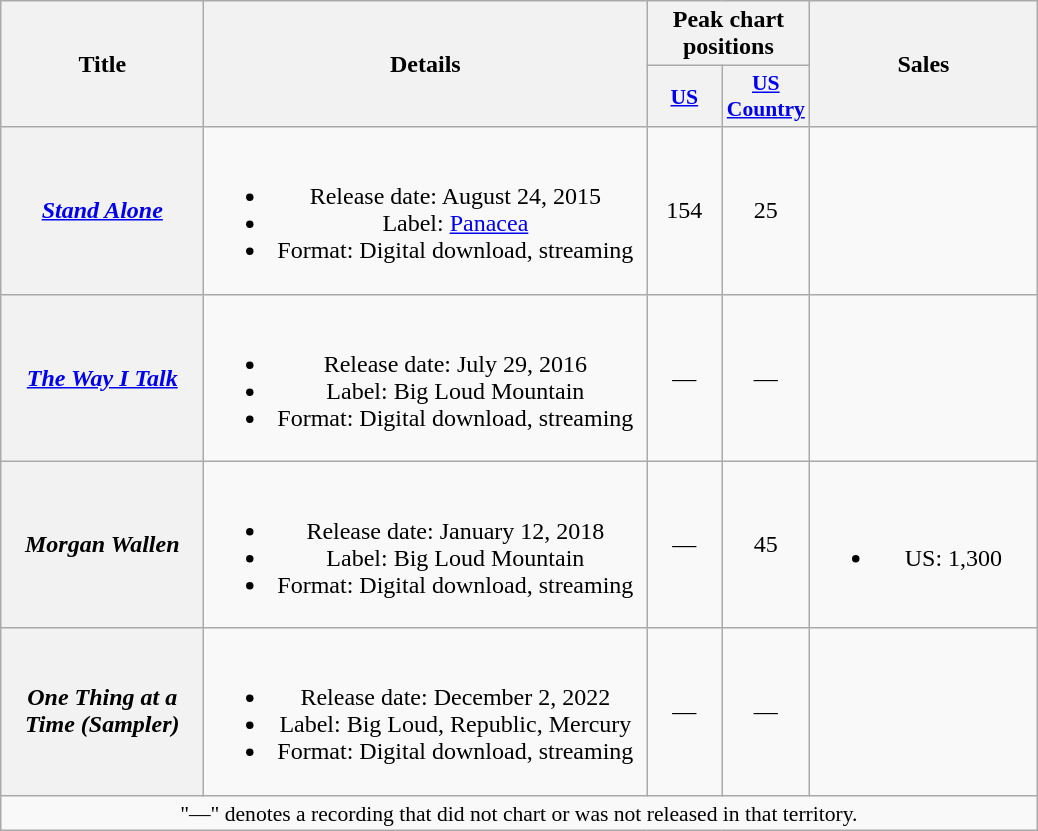<table class="wikitable plainrowheaders" style="text-align:center;">
<tr>
<th scope="col" rowspan="2" style="width:8em;">Title</th>
<th scope="col" rowspan="2" style="width:18em;">Details</th>
<th scope="col" colspan="2">Peak chart positions</th>
<th scope="col" rowspan="2" style="width:9em;">Sales</th>
</tr>
<tr>
<th style="width:3em;font-size:90%;"><a href='#'>US</a><br></th>
<th style="width:3em;font-size:90%;"><a href='#'>US Country</a><br></th>
</tr>
<tr>
<th scope="row"><em><a href='#'>Stand Alone</a></em></th>
<td><br><ul><li>Release date: August 24, 2015</li><li>Label: <a href='#'>Panacea</a></li><li>Format: Digital download, streaming</li></ul></td>
<td>154</td>
<td>25</td>
<td></td>
</tr>
<tr>
<th scope="row"><em><a href='#'>The Way I Talk</a></em></th>
<td><br><ul><li>Release date: July 29, 2016</li><li>Label: Big Loud Mountain</li><li>Format: Digital download, streaming</li></ul></td>
<td>—</td>
<td>—</td>
<td></td>
</tr>
<tr>
<th scope="row"><em>Morgan Wallen</em></th>
<td><br><ul><li>Release date: January 12, 2018</li><li>Label: Big Loud Mountain</li><li>Format: Digital download, streaming</li></ul></td>
<td>—</td>
<td>45</td>
<td><br><ul><li>US: 1,300</li></ul></td>
</tr>
<tr>
<th scope="row"><em>One Thing at a Time (Sampler)</em></th>
<td><br><ul><li>Release date: December 2, 2022</li><li>Label: Big Loud, Republic, Mercury</li><li>Format: Digital download, streaming</li></ul></td>
<td>—</td>
<td>—</td>
<td></td>
</tr>
<tr>
<td colspan="6" style="font-size:90%">"—" denotes a recording that did not chart or was not released in that territory.</td>
</tr>
</table>
